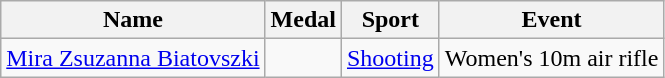<table class="wikitable sortable">
<tr>
<th>Name</th>
<th>Medal</th>
<th>Sport</th>
<th>Event</th>
</tr>
<tr>
<td><a href='#'>Mira Zsuzanna Biatovszki</a></td>
<td></td>
<td><a href='#'>Shooting</a></td>
<td>Women's 10m air rifle</td>
</tr>
</table>
